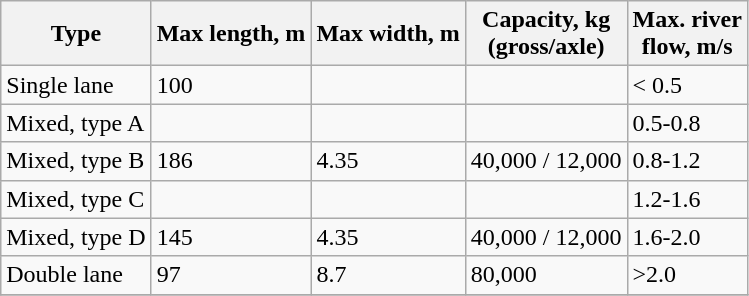<table class="wikitable">
<tr>
<th>Type</th>
<th>Max length, m</th>
<th>Max width, m</th>
<th>Capacity, kg<br>(gross/axle)</th>
<th>Max. river <br>flow, m/s</th>
</tr>
<tr>
<td>Single lane</td>
<td>100</td>
<td></td>
<td></td>
<td>< 0.5</td>
</tr>
<tr>
<td>Mixed, type A</td>
<td></td>
<td></td>
<td></td>
<td>0.5-0.8</td>
</tr>
<tr>
<td>Mixed, type B</td>
<td>186</td>
<td>4.35</td>
<td>40,000 / 12,000</td>
<td>0.8-1.2</td>
</tr>
<tr>
<td>Mixed, type C</td>
<td></td>
<td></td>
<td></td>
<td>1.2-1.6</td>
</tr>
<tr>
<td>Mixed, type D</td>
<td>145</td>
<td>4.35</td>
<td>40,000 / 12,000</td>
<td>1.6-2.0</td>
</tr>
<tr>
<td>Double lane</td>
<td>97</td>
<td>8.7</td>
<td>80,000</td>
<td>>2.0</td>
</tr>
<tr>
</tr>
</table>
